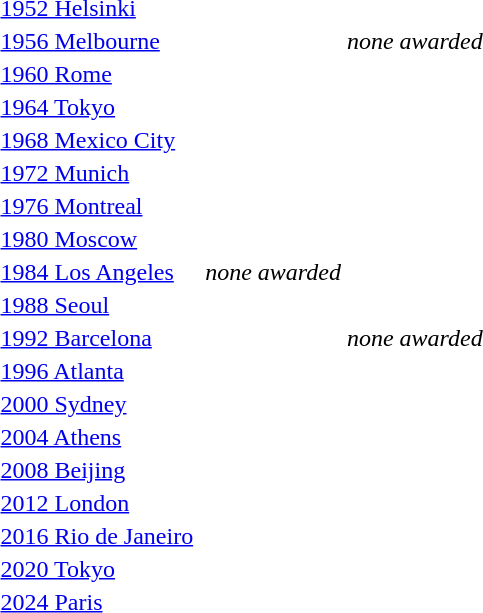<table>
<tr>
<td><a href='#'>1952 Helsinki</a><br></td>
<td></td>
<td></td>
<td></td>
</tr>
<tr valign="top">
<td rowspan="2"><a href='#'>1956 Melbourne</a><br></td>
<td rowspan="2"></td>
<td></td>
<td rowspan="2" align="center"><em>none awarded</em></td>
</tr>
<tr>
<td></td>
</tr>
<tr>
<td><a href='#'>1960 Rome</a><br></td>
<td></td>
<td></td>
<td></td>
</tr>
<tr>
<td><a href='#'>1964 Tokyo</a><br></td>
<td></td>
<td></td>
<td></td>
</tr>
<tr>
<td><a href='#'>1968 Mexico City</a><br></td>
<td></td>
<td></td>
<td></td>
</tr>
<tr>
<td><a href='#'>1972 Munich</a><br></td>
<td></td>
<td></td>
<td></td>
</tr>
<tr>
<td><a href='#'>1976 Montreal</a><br></td>
<td></td>
<td></td>
<td></td>
</tr>
<tr>
<td><a href='#'>1980 Moscow</a><br></td>
<td></td>
<td></td>
<td></td>
</tr>
<tr valign="top">
<td rowspan="2"><a href='#'>1984 Los Angeles</a><br></td>
<td></td>
<td rowspan="2" align="center"><em>none awarded</em></td>
<td rowspan="2"></td>
</tr>
<tr>
<td></td>
</tr>
<tr valign="top">
<td rowspan="2"><a href='#'>1988 Seoul</a><br></td>
<td rowspan="2"></td>
<td rowspan="2"></td>
<td></td>
</tr>
<tr>
<td></td>
</tr>
<tr valign="top">
<td rowspan="2"><a href='#'>1992 Barcelona</a><br></td>
<td rowspan="2"></td>
<td></td>
<td rowspan="2" align="center"><em>none awarded</em></td>
</tr>
<tr>
<td></td>
</tr>
<tr>
<td><a href='#'>1996 Atlanta</a><br></td>
<td></td>
<td></td>
<td></td>
</tr>
<tr>
<td><a href='#'>2000 Sydney</a><br></td>
<td></td>
<td></td>
<td></td>
</tr>
<tr>
<td><a href='#'>2004 Athens</a><br></td>
<td></td>
<td></td>
<td></td>
</tr>
<tr>
<td><a href='#'>2008 Beijing</a><br></td>
<td></td>
<td></td>
<td></td>
</tr>
<tr>
<td><a href='#'>2012 London</a><br></td>
<td></td>
<td></td>
<td></td>
</tr>
<tr>
<td><a href='#'>2016 Rio de Janeiro</a><br></td>
<td></td>
<td></td>
<td></td>
</tr>
<tr>
<td><a href='#'>2020 Tokyo</a><br></td>
<td></td>
<td></td>
<td></td>
</tr>
<tr>
<td><a href='#'>2024 Paris</a> <br></td>
<td></td>
<td></td>
<td></td>
</tr>
<tr>
</tr>
</table>
